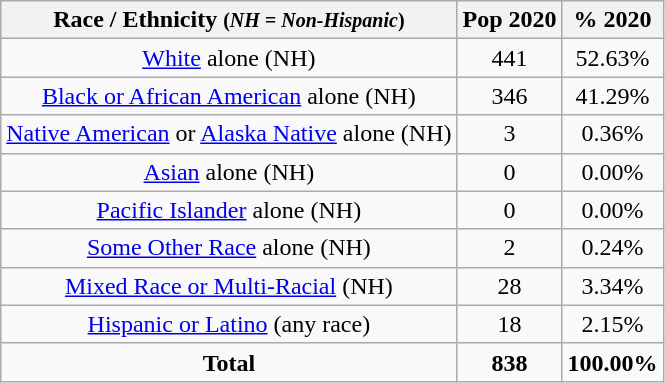<table class="wikitable" style="text-align:center;">
<tr>
<th>Race / Ethnicity <small>(<em>NH = Non-Hispanic</em>)</small></th>
<th>Pop 2020</th>
<th>% 2020</th>
</tr>
<tr>
<td><a href='#'>White</a> alone (NH)</td>
<td>441</td>
<td>52.63%</td>
</tr>
<tr>
<td><a href='#'>Black or African American</a> alone (NH)</td>
<td>346</td>
<td>41.29%</td>
</tr>
<tr>
<td><a href='#'>Native American</a> or <a href='#'>Alaska Native</a> alone (NH)</td>
<td>3</td>
<td>0.36%</td>
</tr>
<tr>
<td><a href='#'>Asian</a> alone (NH)</td>
<td>0</td>
<td>0.00%</td>
</tr>
<tr>
<td><a href='#'>Pacific Islander</a> alone (NH)</td>
<td>0</td>
<td>0.00%</td>
</tr>
<tr>
<td><a href='#'>Some Other Race</a> alone (NH)</td>
<td>2</td>
<td>0.24%</td>
</tr>
<tr>
<td><a href='#'>Mixed Race or Multi-Racial</a> (NH)</td>
<td>28</td>
<td>3.34%</td>
</tr>
<tr>
<td><a href='#'>Hispanic or Latino</a> (any race)</td>
<td>18</td>
<td>2.15%</td>
</tr>
<tr>
<td><strong>Total</strong></td>
<td><strong>838</strong></td>
<td><strong>100.00%</strong></td>
</tr>
</table>
